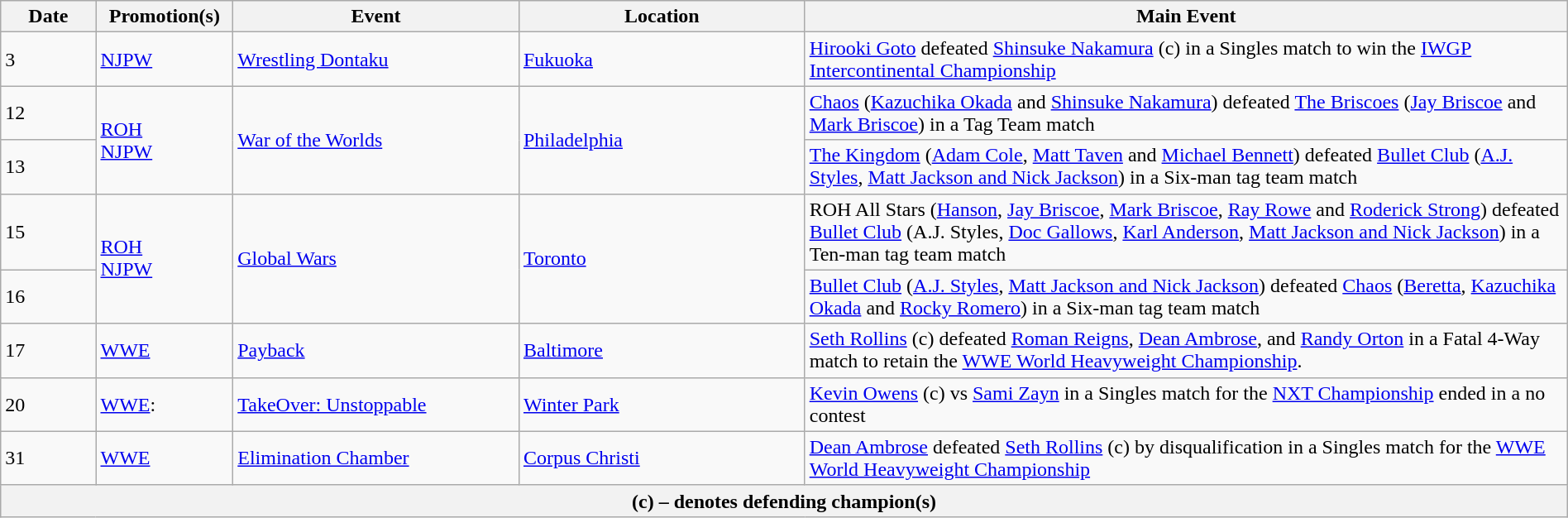<table class="wikitable" style="width:100%;">
<tr>
<th width=5%>Date</th>
<th width=5%>Promotion(s)</th>
<th width=15%>Event</th>
<th width=15%>Location</th>
<th width=40%>Main Event</th>
</tr>
<tr>
<td>3</td>
<td><a href='#'>NJPW</a></td>
<td><a href='#'>Wrestling Dontaku</a></td>
<td><a href='#'>Fukuoka</a></td>
<td><a href='#'>Hirooki Goto</a> defeated <a href='#'>Shinsuke Nakamura</a> (c) in a Singles match to win the <a href='#'>IWGP Intercontinental Championship</a></td>
</tr>
<tr>
<td>12</td>
<td rowspan=2><a href='#'>ROH</a><br> <a href='#'>NJPW</a></td>
<td rowspan=2><a href='#'>War of the Worlds</a></td>
<td rowspan=2><a href='#'>Philadelphia</a></td>
<td><a href='#'>Chaos</a> (<a href='#'>Kazuchika Okada</a> and <a href='#'>Shinsuke Nakamura</a>) defeated <a href='#'>The Briscoes</a> (<a href='#'>Jay Briscoe</a> and <a href='#'>Mark Briscoe</a>) in a Tag Team match</td>
</tr>
<tr>
<td>13</td>
<td><a href='#'>The Kingdom</a> (<a href='#'>Adam Cole</a>, <a href='#'>Matt Taven</a> and <a href='#'>Michael Bennett</a>) defeated <a href='#'>Bullet Club</a> (<a href='#'>A.J. Styles</a>, <a href='#'>Matt Jackson and Nick Jackson</a>) in a Six-man tag team match</td>
</tr>
<tr>
<td>15</td>
<td rowspan=2><a href='#'>ROH</a><br><a href='#'>NJPW</a></td>
<td rowspan=2><a href='#'>Global Wars</a></td>
<td rowspan=2><a href='#'>Toronto</a></td>
<td>ROH All Stars (<a href='#'>Hanson</a>, <a href='#'>Jay Briscoe</a>, <a href='#'>Mark Briscoe</a>, <a href='#'>Ray Rowe</a> and <a href='#'>Roderick Strong</a>) defeated <a href='#'>Bullet Club</a> (A.J. Styles, <a href='#'>Doc Gallows</a>, <a href='#'>Karl Anderson</a>, <a href='#'>Matt Jackson and Nick Jackson</a>) in a Ten-man tag team match</td>
</tr>
<tr>
<td>16</td>
<td><a href='#'>Bullet Club</a> (<a href='#'>A.J. Styles</a>, <a href='#'>Matt Jackson and Nick Jackson</a>) defeated <a href='#'>Chaos</a> (<a href='#'>Beretta</a>, <a href='#'>Kazuchika Okada</a> and <a href='#'>Rocky Romero</a>) in a Six-man tag team match</td>
</tr>
<tr>
<td>17</td>
<td><a href='#'>WWE</a></td>
<td><a href='#'>Payback</a></td>
<td><a href='#'>Baltimore</a></td>
<td><a href='#'>Seth Rollins</a> (c) defeated <a href='#'>Roman Reigns</a>, <a href='#'>Dean Ambrose</a>, and <a href='#'>Randy Orton</a> in a Fatal 4-Way match to retain the <a href='#'>WWE World Heavyweight Championship</a>.<br></td>
</tr>
<tr>
<td>20</td>
<td><a href='#'>WWE</a>:<br></td>
<td><a href='#'>TakeOver: Unstoppable</a></td>
<td><a href='#'>Winter Park</a></td>
<td><a href='#'>Kevin Owens</a> (c) vs <a href='#'>Sami Zayn</a> in a Singles match for the <a href='#'>NXT Championship</a> ended in a no contest</td>
</tr>
<tr>
<td>31</td>
<td><a href='#'>WWE</a></td>
<td><a href='#'>Elimination Chamber</a></td>
<td><a href='#'>Corpus Christi</a></td>
<td><a href='#'>Dean Ambrose</a> defeated <a href='#'>Seth Rollins</a> (c) by disqualification in a Singles match for the <a href='#'>WWE World Heavyweight Championship</a></td>
</tr>
<tr>
<th colspan="6">(c) – denotes defending champion(s)</th>
</tr>
</table>
